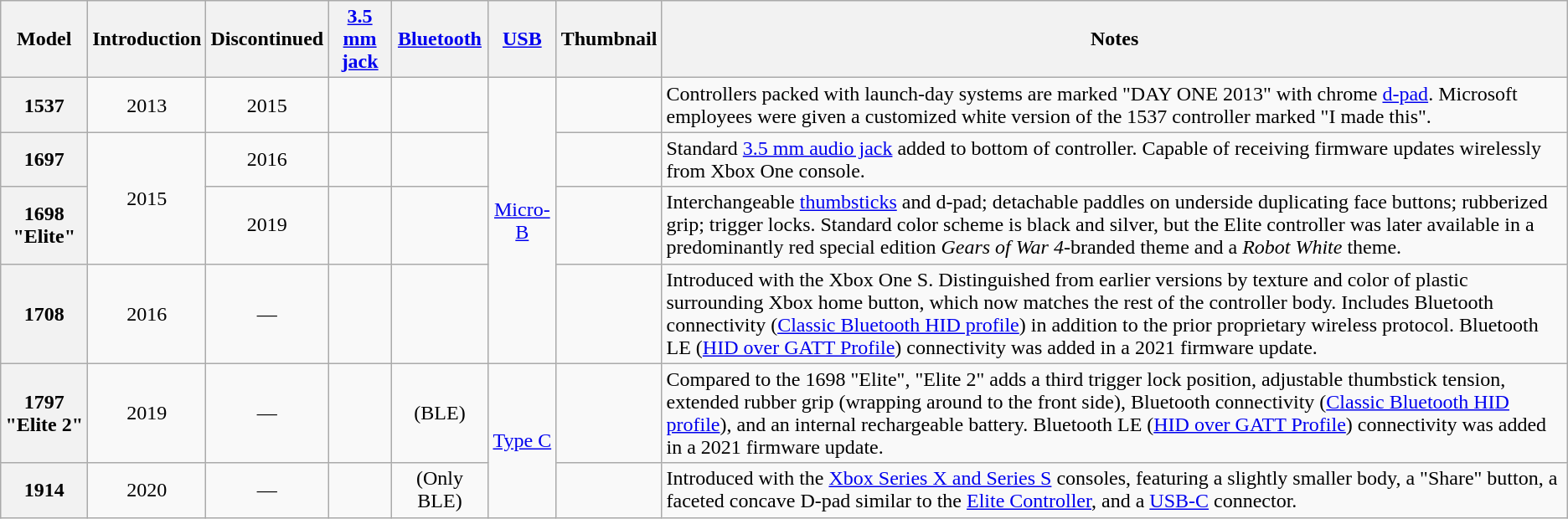<table class="wikitable sortable" style="text-align:center;">
<tr>
<th>Model</th>
<th>Introduction</th>
<th>Discontinued</th>
<th><a href='#'>3.5 mm jack</a></th>
<th><a href='#'>Bluetooth</a></th>
<th><a href='#'>USB</a></th>
<th class="unsortable">Thumbnail</th>
<th class="unsortable">Notes</th>
</tr>
<tr>
<th>1537</th>
<td>2013</td>
<td>2015</td>
<td></td>
<td></td>
<td rowspan=4><a href='#'>Micro-B</a></td>
<td></td>
<td style="text-align:left;">Controllers packed with launch-day systems are marked "DAY ONE 2013" with chrome <a href='#'>d-pad</a>. Microsoft employees were given a customized white version of the 1537 controller marked "I made this".</td>
</tr>
<tr>
<th>1697</th>
<td rowspan=2>2015</td>
<td>2016</td>
<td></td>
<td></td>
<td></td>
<td style="text-align:left;">Standard <a href='#'>3.5 mm audio jack</a> added to bottom of controller. Capable of receiving firmware updates wirelessly from Xbox One console.</td>
</tr>
<tr>
<th>1698 "Elite"</th>
<td>2019</td>
<td></td>
<td></td>
<td></td>
<td style="text-align:left;">Interchangeable <a href='#'>thumbsticks</a> and d-pad; detachable paddles on underside duplicating face buttons; rubberized grip; trigger locks. Standard color scheme is black and silver, but the Elite controller was later available in a predominantly red special edition <em>Gears of War 4</em>-branded theme and a <em>Robot White</em> theme.</td>
</tr>
<tr>
<th>1708</th>
<td>2016</td>
<td>—</td>
<td></td>
<td></td>
<td></td>
<td style="text-align:left;">Introduced with the Xbox One S. Distinguished from earlier versions by texture and color of plastic surrounding Xbox home button, which now matches the rest of the controller body. Includes Bluetooth connectivity (<a href='#'>Classic Bluetooth HID profile</a>) in addition to the prior proprietary wireless protocol. Bluetooth LE (<a href='#'>HID over GATT Profile</a>) connectivity was added in a 2021 firmware update.</td>
</tr>
<tr>
<th>1797 "Elite 2"</th>
<td>2019</td>
<td>—</td>
<td></td>
<td> (BLE)</td>
<td rowspan=2><a href='#'>Type C</a></td>
<td></td>
<td style="text-align:left;">Compared to the 1698 "Elite", "Elite 2" adds a third trigger lock position, adjustable thumbstick tension, extended rubber grip (wrapping around to the front side), Bluetooth connectivity (<a href='#'>Classic Bluetooth HID profile</a>), and an internal rechargeable battery. Bluetooth LE (<a href='#'>HID over GATT Profile</a>) connectivity was added in a 2021 firmware update.</td>
</tr>
<tr>
<th>1914</th>
<td>2020</td>
<td>—</td>
<td></td>
<td> (Only BLE)</td>
<td></td>
<td style="text-align:left;">Introduced with the <a href='#'>Xbox Series X and Series S</a> consoles, featuring a slightly smaller body, a "Share" button, a faceted concave D-pad similar to the <a href='#'>Elite Controller</a>, and a <a href='#'>USB-C</a> connector.</td>
</tr>
</table>
